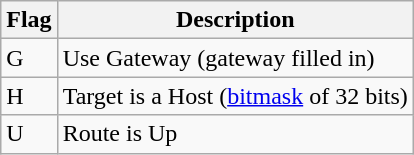<table class=wikitable>
<tr>
<th>Flag</th>
<th>Description</th>
</tr>
<tr>
<td>G</td>
<td>Use Gateway (gateway filled in)</td>
</tr>
<tr>
<td>H</td>
<td>Target is a Host (<a href='#'>bitmask</a> of 32 bits)</td>
</tr>
<tr>
<td>U</td>
<td>Route is Up</td>
</tr>
</table>
